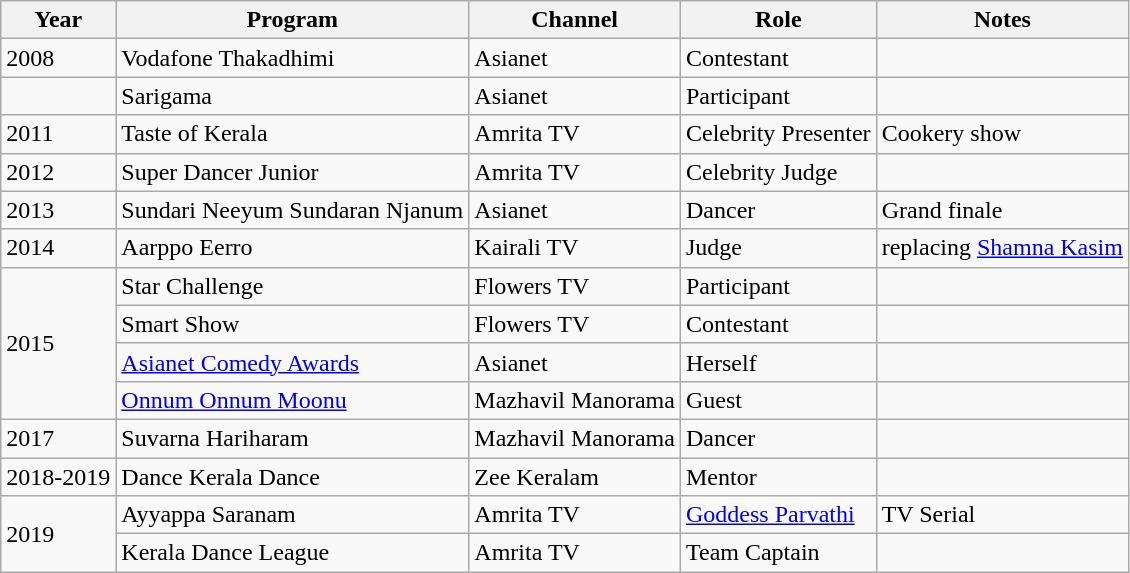<table class="wikitable sortable">
<tr>
<th>Year</th>
<th>Program</th>
<th>Channel</th>
<th>Role</th>
<th>Notes</th>
</tr>
<tr>
<td>2008</td>
<td>Vodafone Thakadhimi</td>
<td>Asianet</td>
<td>Contestant</td>
<td></td>
</tr>
<tr>
<td></td>
<td>Sarigama</td>
<td>Asianet</td>
<td>Participant</td>
<td></td>
</tr>
<tr>
<td>2011</td>
<td>Taste of Kerala</td>
<td>Amrita TV</td>
<td>Celebrity Presenter</td>
<td>Cookery show</td>
</tr>
<tr>
<td>2012</td>
<td>Super Dancer Junior</td>
<td>Amrita TV</td>
<td>Celebrity Judge</td>
<td></td>
</tr>
<tr>
<td>2013</td>
<td>Sundari Neeyum Sundaran Njanum</td>
<td>Asianet</td>
<td>Dancer</td>
<td>Grand finale</td>
</tr>
<tr>
<td>2014</td>
<td>Aarppo Eerro</td>
<td>Kairali TV</td>
<td>Judge</td>
<td>replacing <a href='#'>Shamna Kasim</a></td>
</tr>
<tr>
<td rowspan=4>2015</td>
<td>Star Challenge</td>
<td>Flowers TV</td>
<td>Participant</td>
<td></td>
</tr>
<tr>
<td>Smart Show</td>
<td>Flowers TV</td>
<td>Contestant</td>
<td></td>
</tr>
<tr>
<td><a href='#'>Asianet Comedy Awards</a></td>
<td>Asianet</td>
<td>Herself</td>
<td></td>
</tr>
<tr>
<td><a href='#'>Onnum Onnum Moonu</a></td>
<td>Mazhavil Manorama</td>
<td>Guest</td>
<td></td>
</tr>
<tr>
<td>2017</td>
<td>Suvarna Hariharam</td>
<td>Mazhavil Manorama</td>
<td>Dancer</td>
<td></td>
</tr>
<tr>
<td>2018-2019</td>
<td>Dance Kerala Dance</td>
<td>Zee Keralam</td>
<td>Mentor</td>
<td></td>
</tr>
<tr>
<td rowspan=2>2019</td>
<td>Ayyappa Saranam</td>
<td>Amrita TV</td>
<td><a href='#'>Goddess Parvathi</a></td>
<td>TV Serial</td>
</tr>
<tr>
<td>Kerala Dance League</td>
<td>Amrita TV</td>
<td>Team Captain</td>
<td></td>
</tr>
</table>
